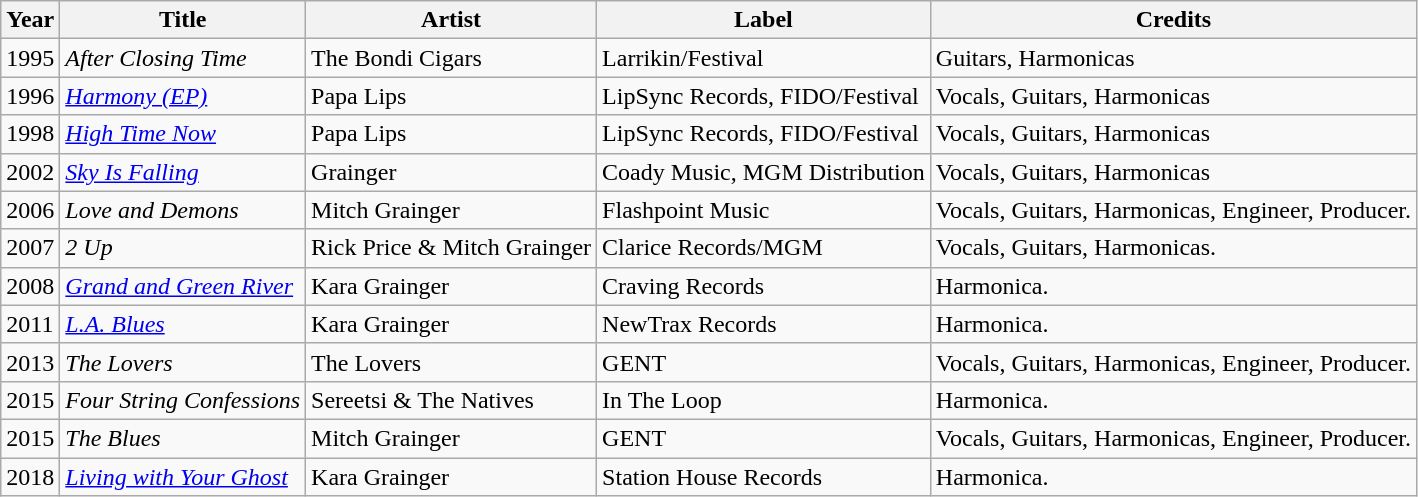<table class="wikitable">
<tr>
<th>Year</th>
<th>Title</th>
<th>Artist</th>
<th>Label</th>
<th>Credits</th>
</tr>
<tr>
<td>1995</td>
<td><em>After Closing Time</em></td>
<td>The Bondi Cigars</td>
<td>Larrikin/Festival</td>
<td>Guitars, Harmonicas</td>
</tr>
<tr>
<td>1996</td>
<td><em><a href='#'>Harmony (EP)</a></em></td>
<td>Papa Lips</td>
<td>LipSync Records, FIDO/Festival</td>
<td>Vocals, Guitars, Harmonicas</td>
</tr>
<tr>
<td>1998</td>
<td><em><a href='#'>High Time Now</a></em></td>
<td>Papa Lips</td>
<td>LipSync Records, FIDO/Festival</td>
<td>Vocals, Guitars, Harmonicas</td>
</tr>
<tr>
<td>2002</td>
<td><em><a href='#'>Sky Is Falling</a></em></td>
<td>Grainger</td>
<td>Coady Music, MGM Distribution</td>
<td>Vocals, Guitars, Harmonicas</td>
</tr>
<tr>
<td>2006</td>
<td><em>Love and Demons</em></td>
<td>Mitch Grainger</td>
<td>Flashpoint Music</td>
<td>Vocals, Guitars, Harmonicas, Engineer, Producer.</td>
</tr>
<tr>
<td>2007</td>
<td><em>2 Up</em></td>
<td>Rick Price & Mitch Grainger</td>
<td>Clarice Records/MGM</td>
<td>Vocals, Guitars, Harmonicas.</td>
</tr>
<tr>
<td>2008</td>
<td><em><a href='#'>Grand and Green River</a></em></td>
<td>Kara Grainger</td>
<td>Craving Records</td>
<td>Harmonica.</td>
</tr>
<tr>
<td>2011</td>
<td><em><a href='#'>L.A. Blues</a></em></td>
<td>Kara Grainger</td>
<td>NewTrax Records</td>
<td>Harmonica.</td>
</tr>
<tr>
<td>2013</td>
<td><em>The Lovers</em></td>
<td>The Lovers</td>
<td>GENT</td>
<td>Vocals, Guitars, Harmonicas, Engineer, Producer.</td>
</tr>
<tr>
<td>2015</td>
<td><em>Four String Confessions</em></td>
<td>Sereetsi & The Natives</td>
<td>In The Loop</td>
<td>Harmonica.</td>
</tr>
<tr>
<td>2015</td>
<td><em>The Blues</em></td>
<td>Mitch Grainger</td>
<td>GENT</td>
<td>Vocals, Guitars, Harmonicas, Engineer, Producer.</td>
</tr>
<tr>
<td>2018</td>
<td><em><a href='#'>Living with Your Ghost</a></em></td>
<td>Kara Grainger</td>
<td>Station House Records</td>
<td>Harmonica.</td>
</tr>
</table>
